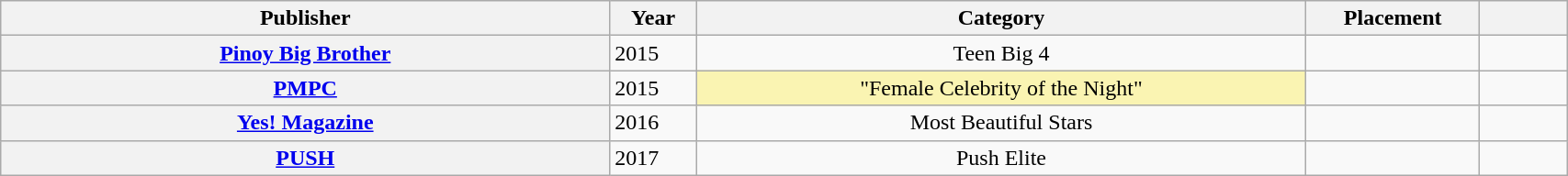<table class=wikitable style="width:90%;">
<tr>
<th width=35%>Publisher</th>
<th width=5%>Year</th>
<th width=35%>Category</th>
<th width=10%>Placement</th>
<th width=5%></th>
</tr>
<tr>
<th align=center><a href='#'>Pinoy Big Brother</a></th>
<td>2015</td>
<td align=center>Teen Big 4</td>
<td></td>
<td align=center></td>
</tr>
<tr>
<th align=center><a href='#'>PMPC</a></th>
<td>2015</td>
<td style="background-color:#faf4b2" align=center>"Female Celebrity of the Night"</td>
<td></td>
<td></td>
</tr>
<tr>
<th align=center><a href='#'>Yes! Magazine</a></th>
<td>2016</td>
<td align=center>Most Beautiful Stars</td>
<td></td>
<td align=center></td>
</tr>
<tr>
<th align=center><a href='#'>PUSH</a></th>
<td>2017</td>
<td align=center>Push Elite</td>
<td></td>
<td></td>
</tr>
</table>
